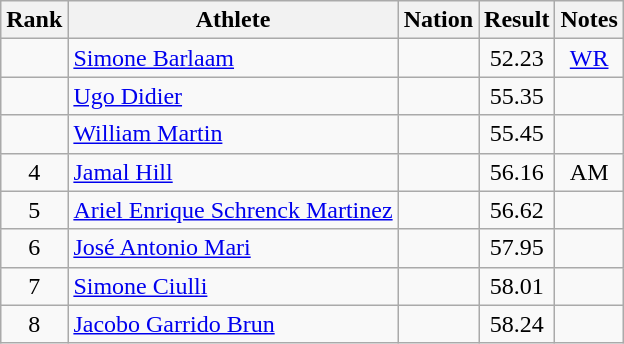<table class="wikitable sortable" style="text-align:center">
<tr>
<th>Rank</th>
<th>Athlete</th>
<th>Nation</th>
<th>Result</th>
<th>Notes</th>
</tr>
<tr>
<td></td>
<td align=left><a href='#'>Simone Barlaam</a></td>
<td align=left></td>
<td>52.23</td>
<td><a href='#'>WR</a></td>
</tr>
<tr>
<td></td>
<td align=left><a href='#'>Ugo Didier</a></td>
<td align=left></td>
<td>55.35</td>
<td></td>
</tr>
<tr>
<td></td>
<td align=left><a href='#'>William Martin</a></td>
<td align=left></td>
<td>55.45</td>
<td></td>
</tr>
<tr>
<td>4</td>
<td align=left><a href='#'>Jamal Hill</a></td>
<td align=left></td>
<td>56.16</td>
<td>AM</td>
</tr>
<tr>
<td>5</td>
<td align=left><a href='#'>Ariel Enrique Schrenck Martinez</a></td>
<td align=left></td>
<td>56.62</td>
<td></td>
</tr>
<tr>
<td>6</td>
<td align=left><a href='#'>José Antonio Mari</a></td>
<td align=left></td>
<td>57.95</td>
<td></td>
</tr>
<tr>
<td>7</td>
<td align=left><a href='#'>Simone Ciulli</a></td>
<td align=left></td>
<td>58.01</td>
<td></td>
</tr>
<tr>
<td>8</td>
<td align=left><a href='#'>Jacobo Garrido Brun</a></td>
<td align=left></td>
<td>58.24</td>
<td></td>
</tr>
</table>
